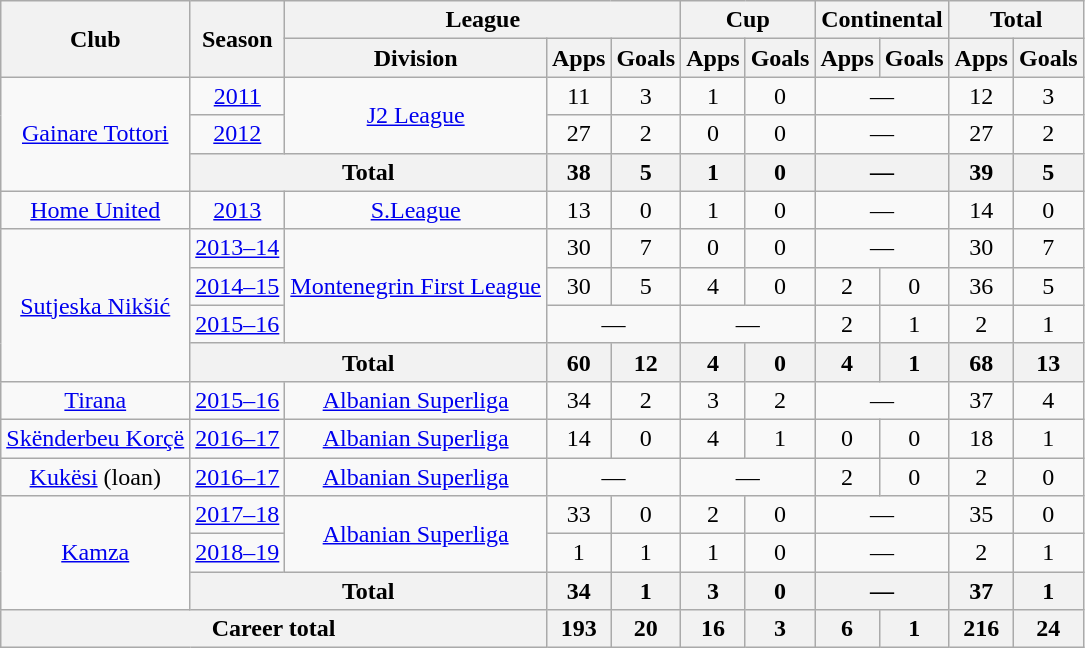<table class="wikitable" style="text-align: center;">
<tr>
<th rowspan="2">Club</th>
<th rowspan="2">Season</th>
<th colspan="3">League</th>
<th colspan="2">Cup</th>
<th colspan="2">Continental</th>
<th colspan="2">Total</th>
</tr>
<tr>
<th>Division</th>
<th>Apps</th>
<th>Goals</th>
<th>Apps</th>
<th>Goals</th>
<th>Apps</th>
<th>Goals</th>
<th>Apps</th>
<th>Goals</th>
</tr>
<tr>
<td rowspan="3"><a href='#'>Gainare Tottori</a></td>
<td><a href='#'>2011</a></td>
<td rowspan="2"><a href='#'>J2 League</a></td>
<td>11</td>
<td>3</td>
<td>1</td>
<td>0</td>
<td colspan="2">—</td>
<td>12</td>
<td>3</td>
</tr>
<tr>
<td><a href='#'>2012</a></td>
<td>27</td>
<td>2</td>
<td>0</td>
<td>0</td>
<td colspan="2">—</td>
<td>27</td>
<td>2</td>
</tr>
<tr>
<th colspan="2">Total</th>
<th>38</th>
<th>5</th>
<th>1</th>
<th>0</th>
<th colspan="2">—</th>
<th>39</th>
<th>5</th>
</tr>
<tr>
<td rowspan="1"><a href='#'>Home United</a></td>
<td><a href='#'>2013</a></td>
<td rowspan="1"><a href='#'>S.League</a></td>
<td>13</td>
<td>0</td>
<td>1</td>
<td>0</td>
<td colspan="2">—</td>
<td>14</td>
<td>0</td>
</tr>
<tr>
<td rowspan="4"><a href='#'>Sutjeska Nikšić</a></td>
<td><a href='#'>2013–14</a></td>
<td rowspan="3"><a href='#'>Montenegrin First League</a></td>
<td>30</td>
<td>7</td>
<td>0</td>
<td>0</td>
<td colspan="2">—</td>
<td>30</td>
<td>7</td>
</tr>
<tr>
<td><a href='#'>2014–15</a></td>
<td>30</td>
<td>5</td>
<td>4</td>
<td>0</td>
<td>2</td>
<td>0</td>
<td>36</td>
<td>5</td>
</tr>
<tr>
<td><a href='#'>2015–16</a></td>
<td colspan="2">—</td>
<td colspan="2">—</td>
<td>2</td>
<td>1</td>
<td>2</td>
<td>1</td>
</tr>
<tr>
<th colspan="2">Total</th>
<th>60</th>
<th>12</th>
<th>4</th>
<th>0</th>
<th>4</th>
<th>1</th>
<th>68</th>
<th>13</th>
</tr>
<tr>
<td rowspan="1"><a href='#'>Tirana</a></td>
<td><a href='#'>2015–16</a></td>
<td rowspan="1"><a href='#'>Albanian Superliga</a></td>
<td>34</td>
<td>2</td>
<td>3</td>
<td>2</td>
<td colspan="2">—</td>
<td>37</td>
<td>4</td>
</tr>
<tr>
<td rowspan="1"><a href='#'>Skënderbeu Korçë</a></td>
<td><a href='#'>2016–17</a></td>
<td rowspan="1"><a href='#'>Albanian Superliga</a></td>
<td>14</td>
<td>0</td>
<td>4</td>
<td>1</td>
<td>0</td>
<td>0</td>
<td>18</td>
<td>1</td>
</tr>
<tr>
<td rowspan="1"><a href='#'>Kukësi</a> (loan)</td>
<td><a href='#'>2016–17</a></td>
<td rowspan="1"><a href='#'>Albanian Superliga</a></td>
<td colspan="2">—</td>
<td colspan="2">—</td>
<td>2</td>
<td>0</td>
<td>2</td>
<td>0</td>
</tr>
<tr>
<td rowspan="3"><a href='#'>Kamza</a></td>
<td><a href='#'>2017–18</a></td>
<td rowspan="2"><a href='#'>Albanian Superliga</a></td>
<td>33</td>
<td>0</td>
<td>2</td>
<td>0</td>
<td colspan="2">—</td>
<td>35</td>
<td>0</td>
</tr>
<tr>
<td><a href='#'>2018–19</a></td>
<td>1</td>
<td>1</td>
<td>1</td>
<td>0</td>
<td colspan="2">—</td>
<td>2</td>
<td>1</td>
</tr>
<tr>
<th colspan="2">Total</th>
<th>34</th>
<th>1</th>
<th>3</th>
<th>0</th>
<th colspan="2">—</th>
<th>37</th>
<th>1</th>
</tr>
<tr>
<th colspan="3">Career total</th>
<th>193</th>
<th>20</th>
<th>16</th>
<th>3</th>
<th>6</th>
<th>1</th>
<th>216</th>
<th>24</th>
</tr>
</table>
